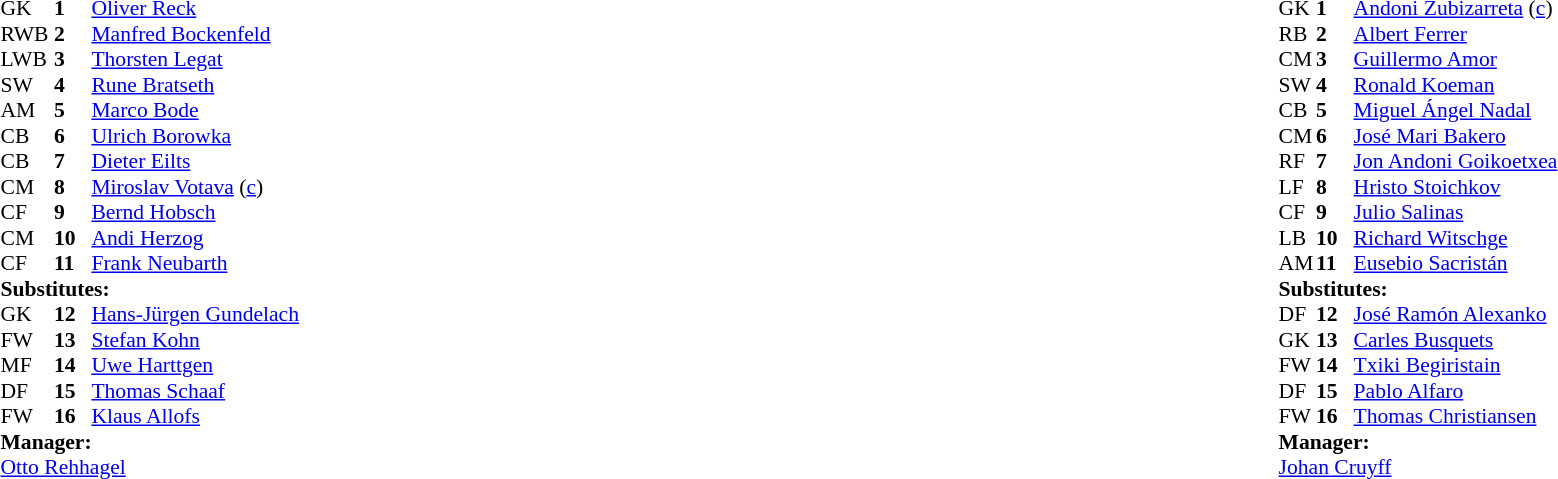<table width="100%">
<tr>
<td valign="top" width="40%"><br><table style="font-size:90%" cellspacing="0" cellpadding="0">
<tr>
<th width=25></th>
<th width=25></th>
</tr>
<tr>
<td>GK</td>
<td><strong>1</strong></td>
<td> <a href='#'>Oliver Reck</a></td>
</tr>
<tr>
<td>RWB </td>
<td><strong>2</strong></td>
<td> <a href='#'>Manfred Bockenfeld</a></td>
<td></td>
</tr>
<tr>
<td>LWB</td>
<td><strong>3</strong></td>
<td> <a href='#'>Thorsten Legat</a></td>
</tr>
<tr>
<td>SW</td>
<td><strong>4</strong></td>
<td> <a href='#'>Rune Bratseth</a></td>
</tr>
<tr>
<td>AM</td>
<td><strong>5</strong></td>
<td> <a href='#'>Marco Bode</a></td>
<td></td>
<td></td>
</tr>
<tr>
<td>CB</td>
<td><strong>6</strong></td>
<td> <a href='#'>Ulrich Borowka</a></td>
</tr>
<tr>
<td>CB</td>
<td><strong>7</strong></td>
<td> <a href='#'>Dieter Eilts</a></td>
</tr>
<tr>
<td>CM</td>
<td><strong>8</strong></td>
<td> <a href='#'>Miroslav Votava</a> (<a href='#'>c</a>)</td>
</tr>
<tr>
<td>CF</td>
<td><strong>9</strong></td>
<td> <a href='#'>Bernd Hobsch</a></td>
<td></td>
<td></td>
</tr>
<tr>
<td>CM</td>
<td><strong>10</strong></td>
<td> <a href='#'>Andi Herzog</a></td>
</tr>
<tr>
<td>CF</td>
<td><strong>11</strong></td>
<td> <a href='#'>Frank Neubarth</a></td>
</tr>
<tr>
<td colspan=3><strong>Substitutes:</strong></td>
</tr>
<tr>
<td>GK</td>
<td><strong>12</strong></td>
<td> <a href='#'>Hans-Jürgen Gundelach</a></td>
</tr>
<tr>
<td>FW</td>
<td><strong>13</strong></td>
<td> <a href='#'>Stefan Kohn</a></td>
<td></td>
<td></td>
</tr>
<tr>
<td>MF</td>
<td><strong>14</strong></td>
<td> <a href='#'>Uwe Harttgen</a></td>
</tr>
<tr>
<td>DF</td>
<td><strong>15</strong></td>
<td> <a href='#'>Thomas Schaaf</a></td>
</tr>
<tr>
<td>FW</td>
<td><strong>16</strong></td>
<td> <a href='#'>Klaus Allofs</a></td>
<td></td>
<td></td>
</tr>
<tr>
<td colspan=3><strong>Manager:</strong></td>
</tr>
<tr>
<td colspan=3> <a href='#'>Otto Rehhagel</a></td>
</tr>
</table>
</td>
<td valign="top"></td>
<td valign="top" width="50%"><br><table style="font-size:90%; margin:auto" cellspacing="0" cellpadding="0">
<tr>
<th width=25></th>
<th width=25></th>
</tr>
<tr>
<td>GK</td>
<td><strong>1</strong></td>
<td> <a href='#'>Andoni Zubizarreta</a> (<a href='#'>c</a>)</td>
</tr>
<tr>
<td>RB</td>
<td><strong>2</strong></td>
<td> <a href='#'>Albert Ferrer</a></td>
</tr>
<tr>
<td>CM</td>
<td><strong>3</strong></td>
<td> <a href='#'>Guillermo Amor</a></td>
<td></td>
</tr>
<tr>
<td>SW</td>
<td><strong>4</strong></td>
<td> <a href='#'>Ronald Koeman</a></td>
<td></td>
</tr>
<tr>
<td>CB</td>
<td><strong>5</strong></td>
<td> <a href='#'>Miguel Ángel Nadal</a></td>
</tr>
<tr>
<td>CM</td>
<td><strong>6</strong></td>
<td> <a href='#'>José Mari Bakero</a></td>
<td></td>
<td></td>
</tr>
<tr>
<td>RF</td>
<td><strong>7</strong></td>
<td> <a href='#'>Jon Andoni Goikoetxea</a></td>
</tr>
<tr>
<td>LF</td>
<td><strong>8</strong></td>
<td> <a href='#'>Hristo Stoichkov</a></td>
</tr>
<tr>
<td>CF</td>
<td><strong>9</strong></td>
<td> <a href='#'>Julio Salinas</a></td>
<td></td>
<td></td>
</tr>
<tr>
<td>LB</td>
<td><strong>10</strong></td>
<td> <a href='#'>Richard Witschge</a></td>
</tr>
<tr>
<td>AM</td>
<td><strong>11</strong></td>
<td> <a href='#'>Eusebio Sacristán</a></td>
</tr>
<tr>
<td colspan=3><strong>Substitutes:</strong></td>
</tr>
<tr>
<td>DF</td>
<td><strong>12</strong></td>
<td> <a href='#'>José Ramón Alexanko</a></td>
</tr>
<tr>
<td>GK</td>
<td><strong>13</strong></td>
<td> <a href='#'>Carles Busquets</a></td>
</tr>
<tr>
<td>FW</td>
<td><strong>14</strong></td>
<td> <a href='#'>Txiki Begiristain</a></td>
<td></td>
<td></td>
</tr>
<tr>
<td>DF</td>
<td><strong>15</strong></td>
<td> <a href='#'>Pablo Alfaro</a></td>
</tr>
<tr>
<td>FW</td>
<td><strong>16</strong></td>
<td> <a href='#'>Thomas Christiansen</a></td>
<td></td>
<td></td>
</tr>
<tr>
<td colspan=3><strong>Manager:</strong></td>
</tr>
<tr>
<td colspan=3> <a href='#'>Johan Cruyff</a></td>
</tr>
</table>
</td>
</tr>
</table>
